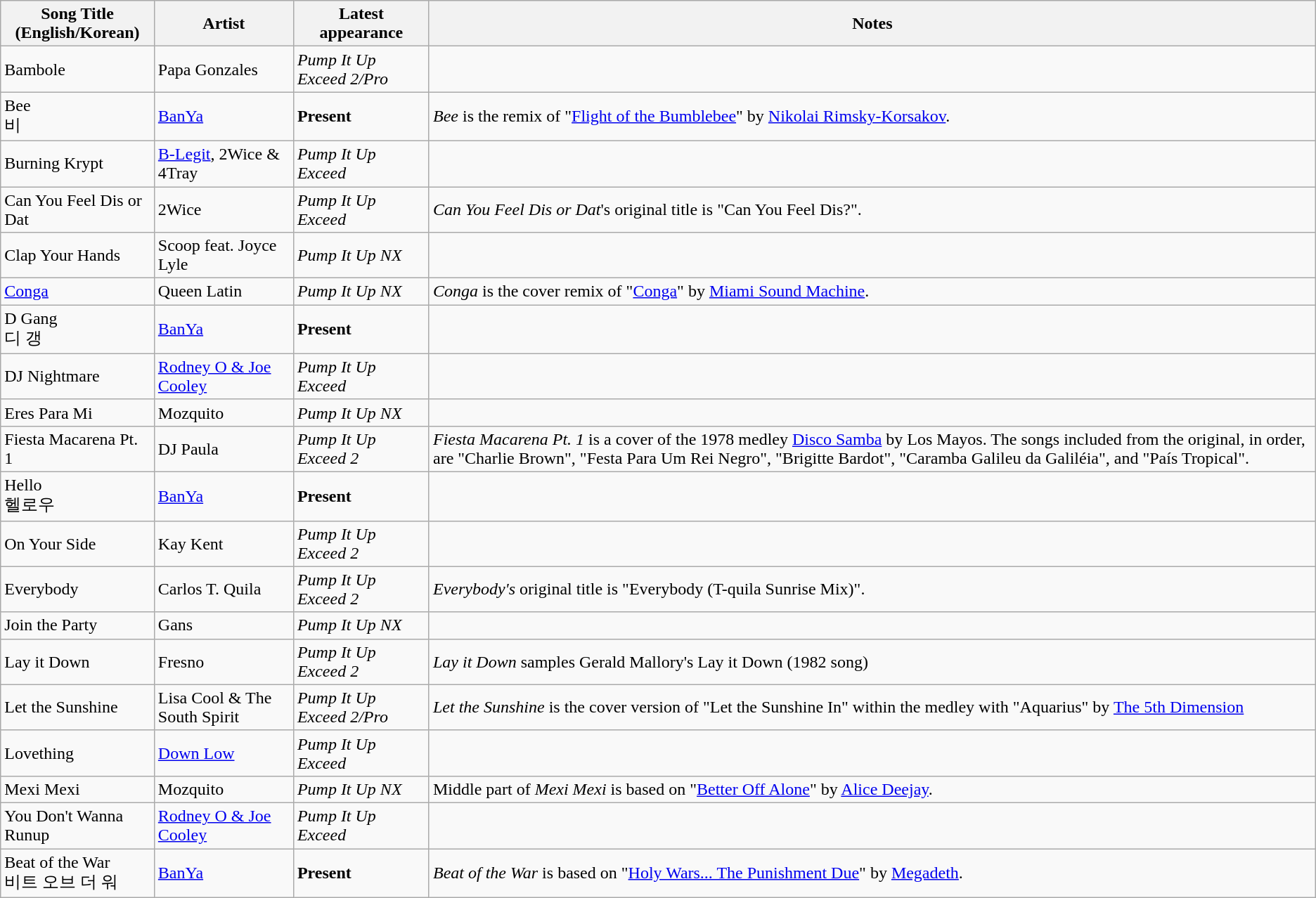<table class="wikitable sortable">
<tr>
<th>Song Title<br>(English/Korean)</th>
<th>Artist</th>
<th>Latest appearance</th>
<th>Notes</th>
</tr>
<tr>
<td>Bambole</td>
<td>Papa Gonzales</td>
<td><em>Pump It Up Exceed 2/Pro</em></td>
<td></td>
</tr>
<tr>
<td>Bee<br>비</td>
<td><a href='#'>BanYa</a></td>
<td><strong>Present</strong></td>
<td><em>Bee</em> is the remix of "<a href='#'>Flight of the Bumblebee</a>" by <a href='#'>Nikolai Rimsky-Korsakov</a>.</td>
</tr>
<tr>
<td>Burning Krypt</td>
<td><a href='#'>B-Legit</a>, 2Wice & 4Tray</td>
<td><em>Pump It Up Exceed</em></td>
<td></td>
</tr>
<tr>
<td>Can You Feel Dis or Dat</td>
<td>2Wice</td>
<td><em>Pump It Up Exceed</em></td>
<td><em>Can You Feel Dis or Dat</em>'s original title is "Can You Feel Dis?".</td>
</tr>
<tr>
<td>Clap Your Hands</td>
<td>Scoop feat. Joyce Lyle</td>
<td><em>Pump It Up NX</em></td>
<td></td>
</tr>
<tr>
<td><a href='#'>Conga</a></td>
<td>Queen Latin</td>
<td><em>Pump It Up NX</em></td>
<td><em>Conga</em> is the cover remix of "<a href='#'>Conga</a>" by <a href='#'>Miami Sound Machine</a>.</td>
</tr>
<tr>
<td>D Gang<br>디 갱</td>
<td><a href='#'>BanYa</a></td>
<td><strong>Present</strong></td>
<td></td>
</tr>
<tr>
<td>DJ Nightmare</td>
<td><a href='#'>Rodney O & Joe Cooley</a></td>
<td><em>Pump It Up Exceed</em></td>
<td></td>
</tr>
<tr>
<td>Eres Para Mi</td>
<td>Mozquito</td>
<td><em>Pump It Up NX</em></td>
<td></td>
</tr>
<tr>
<td>Fiesta Macarena Pt. 1</td>
<td>DJ Paula</td>
<td><em>Pump It Up Exceed 2</em></td>
<td><em>Fiesta Macarena Pt. 1</em> is a cover of the 1978 medley <a href='#'>Disco Samba</a> by Los Mayos. The songs included from the original, in order, are "Charlie Brown", "Festa Para Um Rei Negro", "Brigitte Bardot", "Caramba Galileu da Galiléia", and "País Tropical".</td>
</tr>
<tr>
<td>Hello<br>헬로우</td>
<td><a href='#'>BanYa</a></td>
<td><strong>Present</strong></td>
<td></td>
</tr>
<tr>
<td>On Your Side</td>
<td>Kay Kent</td>
<td><em>Pump It Up Exceed 2</em></td>
<td></td>
</tr>
<tr>
<td>Everybody</td>
<td>Carlos T. Quila</td>
<td><em>Pump It Up Exceed 2</em></td>
<td><em>Everybody's</em> original title is "Everybody (T-quila Sunrise Mix)".</td>
</tr>
<tr>
<td>Join the Party</td>
<td>Gans</td>
<td><em>Pump It Up NX</em></td>
<td></td>
</tr>
<tr>
<td>Lay it Down</td>
<td>Fresno</td>
<td><em>Pump It Up Exceed 2</em></td>
<td><em>Lay it Down</em> samples Gerald Mallory's Lay it Down (1982 song)</td>
</tr>
<tr>
<td>Let the Sunshine</td>
<td>Lisa Cool & The South Spirit</td>
<td><em>Pump It Up Exceed 2/Pro</em></td>
<td><em>Let the Sunshine</em> is the cover version of "Let the Sunshine In" within the medley with "Aquarius" by <a href='#'>The 5th Dimension</a></td>
</tr>
<tr>
<td>Lovething</td>
<td><a href='#'>Down Low</a></td>
<td><em>Pump It Up Exceed</em></td>
<td></td>
</tr>
<tr>
<td>Mexi Mexi</td>
<td>Mozquito</td>
<td><em>Pump It Up NX</em></td>
<td>Middle part of <em>Mexi Mexi</em> is based on "<a href='#'>Better Off Alone</a>" by <a href='#'>Alice Deejay</a>.</td>
</tr>
<tr>
<td>You Don't Wanna Runup</td>
<td><a href='#'>Rodney O & Joe Cooley</a></td>
<td><em>Pump It Up Exceed</em></td>
<td></td>
</tr>
<tr>
<td>Beat of the War<br>비트 오브 더 워</td>
<td><a href='#'>BanYa</a></td>
<td><strong>Present</strong></td>
<td><em>Beat of the War</em> is based on "<a href='#'>Holy Wars... The Punishment Due</a>" by <a href='#'>Megadeth</a>.</td>
</tr>
</table>
